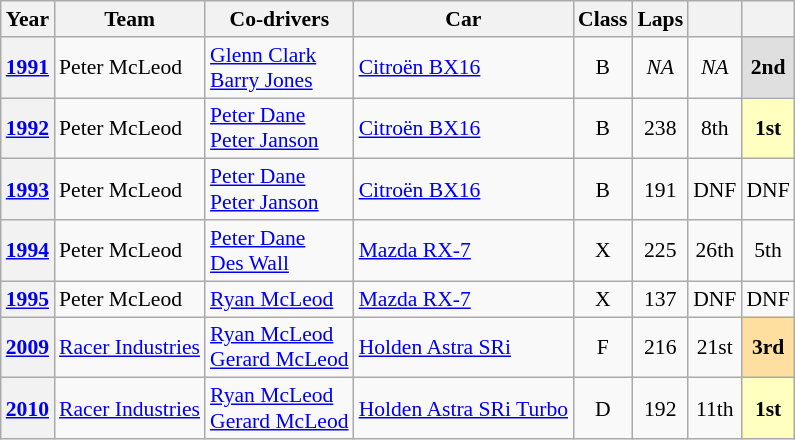<table class="wikitable" style="font-size:90%">
<tr>
<th>Year</th>
<th>Team</th>
<th>Co-drivers</th>
<th>Car</th>
<th>Class</th>
<th>Laps</th>
<th></th>
<th></th>
</tr>
<tr style="text-align:center;">
<th><a href='#'>1991</a></th>
<td align="left"> Peter McLeod</td>
<td align="left"> <a href='#'>Glenn Clark</a><br> <a href='#'>Barry Jones</a></td>
<td align="left"><a href='#'>Citroën BX16</a></td>
<td>B</td>
<td><em>NA</em></td>
<td><em>NA</em></td>
<td style="background:#dfdfdf;"><strong>2nd</strong></td>
</tr>
<tr style="text-align:center;">
<th><a href='#'>1992</a></th>
<td align="left"> Peter McLeod</td>
<td align="left"> <a href='#'>Peter Dane</a><br> <a href='#'>Peter Janson</a></td>
<td align="left"><a href='#'>Citroën BX16</a></td>
<td>B</td>
<td>238</td>
<td>8th</td>
<td style="background:#ffffbf;"><strong>1st</strong></td>
</tr>
<tr style="text-align:center;">
<th><a href='#'>1993</a></th>
<td align="left"> Peter McLeod</td>
<td align="left"> <a href='#'>Peter Dane</a><br> <a href='#'>Peter Janson</a></td>
<td align="left"><a href='#'>Citroën BX16</a></td>
<td>B</td>
<td>191</td>
<td>DNF</td>
<td>DNF</td>
</tr>
<tr style="text-align:center;">
<th><a href='#'>1994</a></th>
<td align="left"> Peter McLeod</td>
<td align="left"> <a href='#'>Peter Dane</a><br> <a href='#'>Des Wall</a></td>
<td align="left"><a href='#'>Mazda RX-7</a></td>
<td>X</td>
<td>225</td>
<td>26th</td>
<td>5th</td>
</tr>
<tr style="text-align:center;">
<th><a href='#'>1995</a></th>
<td align="left"> Peter McLeod</td>
<td align="left"> <a href='#'>Ryan McLeod</a></td>
<td align="left"><a href='#'>Mazda RX-7</a></td>
<td>X</td>
<td>137</td>
<td>DNF</td>
<td>DNF</td>
</tr>
<tr style="text-align:center;">
<th><a href='#'>2009</a></th>
<td align="left"> <a href='#'>Racer Industries</a></td>
<td align="left"> <a href='#'>Ryan McLeod</a><br> <a href='#'>Gerard McLeod</a></td>
<td align="left"><a href='#'>Holden Astra SRi</a></td>
<td>F</td>
<td>216</td>
<td>21st</td>
<td style="background:#ffdf9f;"><strong>3rd</strong></td>
</tr>
<tr style="text-align:center;">
<th><a href='#'>2010</a></th>
<td align="left"> <a href='#'>Racer Industries</a></td>
<td align="left"> <a href='#'>Ryan McLeod</a><br> <a href='#'>Gerard McLeod</a></td>
<td align="left"><a href='#'>Holden Astra SRi Turbo</a></td>
<td>D</td>
<td>192</td>
<td>11th</td>
<td style="background:#ffffbf;"><strong>1st</strong></td>
</tr>
</table>
